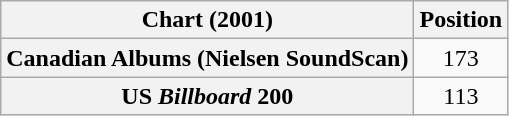<table class="wikitable plainrowheaders" style="text-align:center;">
<tr>
<th>Chart (2001)</th>
<th>Position</th>
</tr>
<tr>
<th scope="row">Canadian Albums (Nielsen SoundScan)</th>
<td>173</td>
</tr>
<tr>
<th scope="row">US <em>Billboard</em> 200</th>
<td>113</td>
</tr>
</table>
